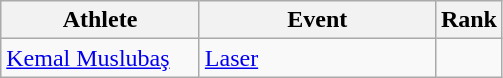<table class=wikitable>
<tr>
<th width=125>Athlete</th>
<th width=150>Event</th>
<th>Rank</th>
</tr>
<tr>
<td><a href='#'>Kemal Muslubaş</a></td>
<td><a href='#'>Laser</a></td>
<td align=center></td>
</tr>
</table>
